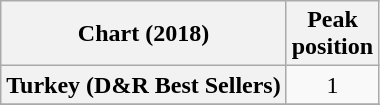<table class="wikitable plainrowheaders sortable" style="text-align:center;" border="1">
<tr>
<th scope="col">Chart (2018)</th>
<th scope="col">Peak<br>position</th>
</tr>
<tr>
<th scope="row">Turkey (D&R Best Sellers)</th>
<td>1</td>
</tr>
<tr>
</tr>
</table>
